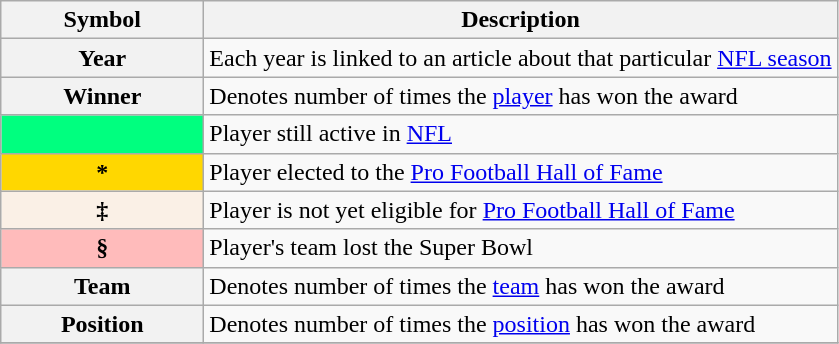<table class="wikitable plainrowheaders">
<tr>
<th style="width:8em;">Symbol</th>
<th>Description</th>
</tr>
<tr>
<th scope="row" style="text-align:center;"><strong>Year</strong></th>
<td>Each year is linked to an article about that particular <a href='#'>NFL season</a></td>
</tr>
<tr>
<th scope="row" style="text-align:center;"><strong>Winner</strong> </th>
<td>Denotes number of times the <a href='#'>player</a> has won the award</td>
</tr>
<tr>
<th scope="row" style="text-align:center; background:#00ff7f;"></th>
<td>Player still active in <a href='#'>NFL</a></td>
</tr>
<tr>
<th scope="row" style="text-align:center; background:#FFD700;">*</th>
<td>Player elected to the <a href='#'>Pro Football Hall of Fame</a></td>
</tr>
<tr>
<th scope="row" style="text-align:center; background:#FAF0E6;">‡</th>
<td>Player is not yet eligible for <a href='#'>Pro Football Hall of Fame</a></td>
</tr>
<tr>
<th scope="row" style="text-align:center; background:#FFBBBB;">§</th>
<td>Player's team lost the Super Bowl</td>
</tr>
<tr>
<th scope="row" style="text-align:center;"><strong>Team</strong> </th>
<td>Denotes number of times the <a href='#'>team</a> has won the award</td>
</tr>
<tr>
<th scope="row" style="text-align:center;"><strong>Position</strong> </th>
<td>Denotes number of times the <a href='#'>position</a> has won the award</td>
</tr>
<tr>
</tr>
</table>
